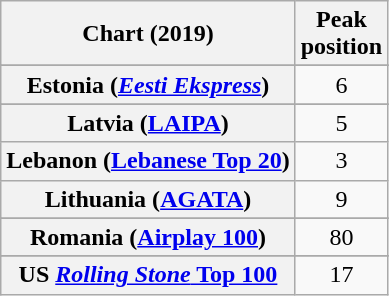<table class="wikitable sortable plainrowheaders" style="text-align:center">
<tr>
<th scope="col">Chart (2019)</th>
<th scope="col">Peak<br>position</th>
</tr>
<tr>
</tr>
<tr>
</tr>
<tr>
</tr>
<tr>
</tr>
<tr>
</tr>
<tr>
</tr>
<tr>
</tr>
<tr>
<th scope="row">Estonia (<em><a href='#'>Eesti Ekspress</a></em>)</th>
<td>6</td>
</tr>
<tr>
</tr>
<tr>
</tr>
<tr>
</tr>
<tr>
</tr>
<tr>
</tr>
<tr>
</tr>
<tr>
</tr>
<tr>
</tr>
<tr>
<th scope="row">Latvia (<a href='#'>LAIPA</a>)</th>
<td>5</td>
</tr>
<tr>
<th scope="row">Lebanon (<a href='#'>Lebanese Top 20</a>)</th>
<td>3</td>
</tr>
<tr>
<th scope="row">Lithuania (<a href='#'>AGATA</a>)</th>
<td>9</td>
</tr>
<tr>
</tr>
<tr>
</tr>
<tr>
</tr>
<tr>
</tr>
<tr>
</tr>
<tr>
</tr>
<tr>
<th scope="row">Romania (<a href='#'>Airplay 100</a>)</th>
<td>80</td>
</tr>
<tr>
</tr>
<tr>
</tr>
<tr>
</tr>
<tr>
</tr>
<tr>
</tr>
<tr>
</tr>
<tr>
</tr>
<tr>
</tr>
<tr>
</tr>
<tr>
</tr>
<tr>
</tr>
<tr>
</tr>
<tr>
<th scope="row">US <a href='#'><em>Rolling Stone</em> Top 100</a></th>
<td> 17</td>
</tr>
</table>
